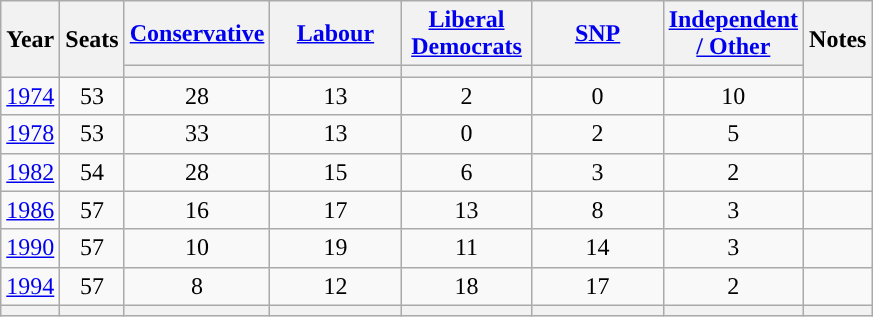<table class="wikitable" style=text-align:center>
<tr>
<th rowspan=2><strong>Year</strong></th>
<th rowspan=2><strong>Seats</strong></th>
<th width="80"><strong><a href='#'>Conservative</a></strong></th>
<th width="80"><strong><a href='#'>Labour</a></strong></th>
<th width="80"><strong><a href='#'>Liberal Democrats</a></strong></th>
<th width="80"><strong><a href='#'>SNP</a></strong></th>
<th width="80"><a href='#'><strong>Independent / Other</strong></a></th>
<th rowspan=2><strong>Notes</strong></th>
</tr>
<tr>
<th style="background-color: "></th>
<th style="background-color: "></th>
<th style="background-color: "></th>
<th style="background-color: "></th>
<th style="background-color: "></th>
</tr>
<tr>
<td><a href='#'>1974</a></td>
<td>53</td>
<td>28</td>
<td>13</td>
<td>2</td>
<td>0</td>
<td>10</td>
<td align=left></td>
</tr>
<tr>
<td><a href='#'>1978</a></td>
<td>53</td>
<td>33</td>
<td>13</td>
<td>0</td>
<td>2</td>
<td>5</td>
<td align=left></td>
</tr>
<tr>
<td><a href='#'>1982</a></td>
<td>54</td>
<td>28</td>
<td>15</td>
<td>6</td>
<td>3</td>
<td>2</td>
<td align=left></td>
</tr>
<tr>
<td><a href='#'>1986</a></td>
<td>57</td>
<td>16</td>
<td>17</td>
<td>13</td>
<td>8</td>
<td>3</td>
<td align=left></td>
</tr>
<tr>
<td><a href='#'>1990</a></td>
<td>57</td>
<td>10</td>
<td>19</td>
<td>11</td>
<td>14</td>
<td>3</td>
<td align=left></td>
</tr>
<tr>
<td><a href='#'>1994</a></td>
<td>57</td>
<td>8</td>
<td>12</td>
<td>18</td>
<td>17</td>
<td>2</td>
<td align=left></td>
</tr>
<tr>
<th></th>
<th></th>
<th style="background-color: "></th>
<th style="background-color: "></th>
<th style="background-color: "></th>
<th style="background-color: "></th>
<th style="background-color: "></th>
<th></th>
</tr>
</table>
